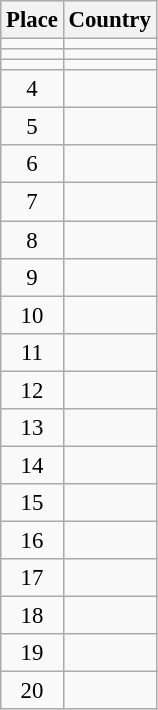<table class="wikitable" style="font-size:95%;">
<tr>
<th>Place</th>
<th>Country</th>
</tr>
<tr>
<td align=center></td>
<td></td>
</tr>
<tr>
<td align=center></td>
<td></td>
</tr>
<tr>
<td align=center></td>
<td></td>
</tr>
<tr>
<td align=center>4</td>
<td></td>
</tr>
<tr>
<td align=center>5</td>
<td></td>
</tr>
<tr>
<td align=center>6</td>
<td></td>
</tr>
<tr>
<td align=center>7</td>
<td></td>
</tr>
<tr>
<td align=center>8</td>
<td></td>
</tr>
<tr>
<td align=center>9</td>
<td></td>
</tr>
<tr>
<td align=center>10</td>
<td></td>
</tr>
<tr>
<td align=center>11</td>
<td></td>
</tr>
<tr>
<td align=center>12</td>
<td></td>
</tr>
<tr>
<td align=center>13</td>
<td></td>
</tr>
<tr>
<td align=center>14</td>
<td></td>
</tr>
<tr>
<td align=center>15</td>
<td></td>
</tr>
<tr>
<td align=center>16</td>
<td></td>
</tr>
<tr>
<td align=center>17</td>
<td></td>
</tr>
<tr>
<td align=center>18</td>
<td></td>
</tr>
<tr>
<td align=center>19</td>
<td></td>
</tr>
<tr>
<td align=center>20</td>
<td></td>
</tr>
</table>
